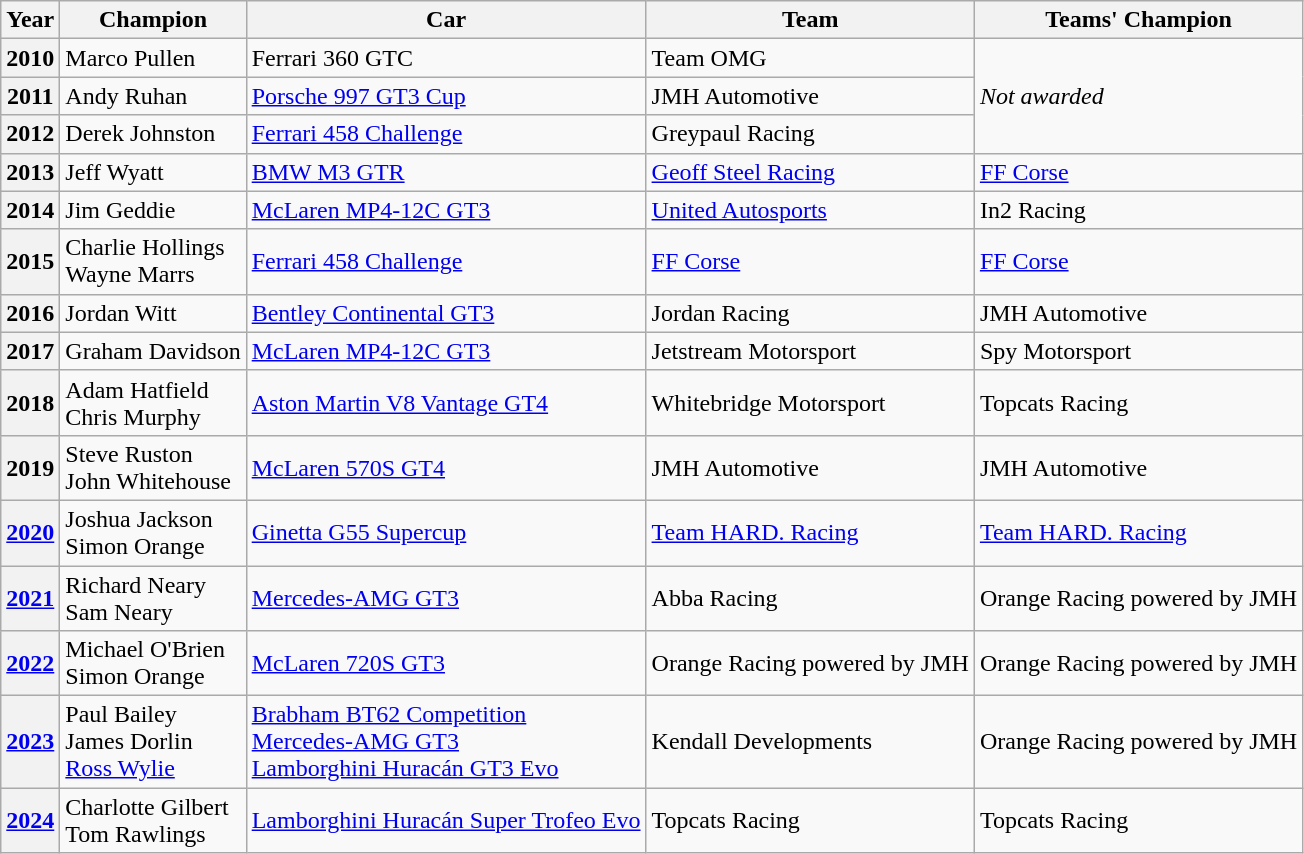<table class="wikitable sortable">
<tr>
<th>Year</th>
<th>Champion</th>
<th>Car</th>
<th>Team</th>
<th>Teams' Champion</th>
</tr>
<tr>
<th>2010</th>
<td> Marco Pullen</td>
<td>Ferrari 360 GTC</td>
<td>Team OMG</td>
<td rowspan=3><em>Not awarded</em></td>
</tr>
<tr>
<th>2011</th>
<td> Andy Ruhan</td>
<td><a href='#'>Porsche 997 GT3 Cup</a></td>
<td>JMH Automotive</td>
</tr>
<tr>
<th>2012</th>
<td> Derek Johnston</td>
<td><a href='#'>Ferrari 458 Challenge</a></td>
<td>Greypaul Racing</td>
</tr>
<tr>
<th>2013</th>
<td> Jeff Wyatt</td>
<td><a href='#'>BMW M3 GTR</a></td>
<td><a href='#'>Geoff Steel Racing</a></td>
<td><a href='#'>FF Corse</a></td>
</tr>
<tr>
<th>2014</th>
<td> Jim Geddie</td>
<td><a href='#'>McLaren MP4-12C GT3</a></td>
<td><a href='#'>United Autosports</a></td>
<td>In2 Racing</td>
</tr>
<tr>
<th>2015</th>
<td> Charlie Hollings<br> Wayne Marrs</td>
<td><a href='#'>Ferrari 458 Challenge</a></td>
<td><a href='#'>FF Corse</a></td>
<td><a href='#'>FF Corse</a></td>
</tr>
<tr>
<th>2016</th>
<td> Jordan Witt</td>
<td><a href='#'>Bentley Continental GT3</a></td>
<td>Jordan Racing</td>
<td>JMH Automotive</td>
</tr>
<tr>
<th>2017</th>
<td> Graham Davidson</td>
<td><a href='#'>McLaren MP4-12C GT3</a></td>
<td>Jetstream Motorsport</td>
<td>Spy Motorsport</td>
</tr>
<tr>
<th>2018</th>
<td> Adam Hatfield<br> Chris Murphy</td>
<td><a href='#'>Aston Martin V8 Vantage GT4</a></td>
<td>Whitebridge Motorsport</td>
<td>Topcats Racing</td>
</tr>
<tr>
<th>2019</th>
<td> Steve Ruston<br> John Whitehouse</td>
<td><a href='#'>McLaren 570S GT4</a></td>
<td>JMH Automotive</td>
<td>JMH Automotive</td>
</tr>
<tr>
<th><a href='#'>2020</a></th>
<td> Joshua Jackson<br> Simon Orange</td>
<td><a href='#'>Ginetta G55 Supercup</a></td>
<td><a href='#'>Team HARD. Racing</a></td>
<td><a href='#'>Team HARD. Racing</a></td>
</tr>
<tr>
<th><a href='#'>2021</a></th>
<td> Richard Neary<br> Sam Neary</td>
<td><a href='#'>Mercedes-AMG GT3</a></td>
<td>Abba Racing</td>
<td>Orange Racing powered by JMH</td>
</tr>
<tr>
<th><a href='#'>2022</a></th>
<td> Michael O'Brien<br> Simon Orange</td>
<td><a href='#'>McLaren 720S GT3</a></td>
<td>Orange Racing powered by JMH</td>
<td>Orange Racing powered by JMH</td>
</tr>
<tr>
<th><a href='#'>2023</a></th>
<td> Paul Bailey<br> James Dorlin<br> <a href='#'>Ross Wylie</a></td>
<td><a href='#'>Brabham BT62 Competition</a><br><a href='#'>Mercedes-AMG GT3</a><br><a href='#'>Lamborghini Huracán GT3 Evo</a></td>
<td>Kendall Developments</td>
<td>Orange Racing powered by JMH</td>
</tr>
<tr>
<th><a href='#'>2024</a></th>
<td> Charlotte Gilbert<br> Tom Rawlings</td>
<td><a href='#'>Lamborghini Huracán Super Trofeo Evo</a></td>
<td>Topcats Racing</td>
<td>Topcats Racing</td>
</tr>
</table>
